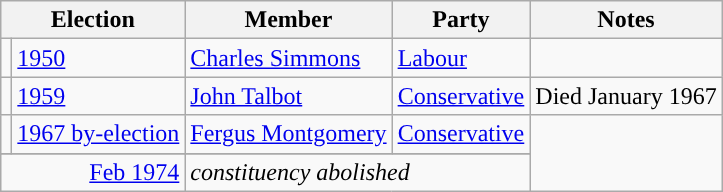<table class="wikitable">
<tr>
<th colspan="2">Election</th>
<th>Member</th>
<th>Party</th>
<th>Notes</th>
</tr>
<tr>
<td style="color:inherit;background-color: "></td>
<td><a href='#'>1950</a></td>
<td><a href='#'>Charles Simmons</a></td>
<td><a href='#'>Labour</a></td>
</tr>
<tr>
<td style="color:inherit;background-color: "></td>
<td><a href='#'>1959</a></td>
<td><a href='#'>John Talbot</a></td>
<td><a href='#'>Conservative</a></td>
<td>Died January 1967</td>
</tr>
<tr>
<td style="color:inherit;background-color: "></td>
<td><a href='#'>1967 by-election</a></td>
<td><a href='#'>Fergus Montgomery</a></td>
<td><a href='#'>Conservative</a></td>
</tr>
<tr>
</tr>
<tr>
<td colspan=2 align="right"><a href='#'>Feb 1974</a></td>
<td colspan="2"><em>constituency abolished</em></td>
</tr>
</table>
